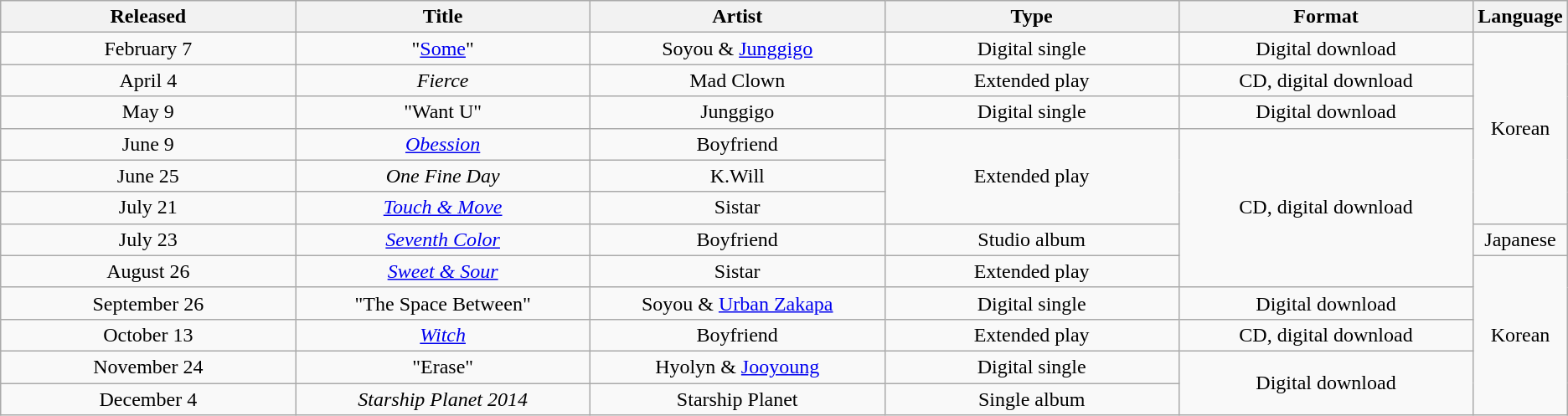<table class="wikitable" style="text-align: center;">
<tr>
<th style="width:20%;">Released</th>
<th style="width:20%;">Title</th>
<th style="width:20%;">Artist</th>
<th style="width:20%;">Type</th>
<th style="width:20%;">Format</th>
<th style="width:20%;">Language</th>
</tr>
<tr>
<td>February 7</td>
<td>"<a href='#'>Some</a>"</td>
<td>Soyou & <a href='#'>Junggigo</a></td>
<td>Digital single</td>
<td>Digital download</td>
<td rowspan="6">Korean</td>
</tr>
<tr>
<td>April 4</td>
<td><em>Fierce</em></td>
<td>Mad Clown</td>
<td>Extended play</td>
<td>CD, digital download</td>
</tr>
<tr>
<td>May 9</td>
<td>"Want U"</td>
<td>Junggigo</td>
<td>Digital single</td>
<td>Digital download</td>
</tr>
<tr>
<td>June 9</td>
<td><em><a href='#'>Obession</a></em></td>
<td>Boyfriend</td>
<td rowspan="3">Extended play</td>
<td rowspan="5">CD, digital download</td>
</tr>
<tr>
<td>June 25</td>
<td><em>One Fine Day</em></td>
<td>K.Will</td>
</tr>
<tr>
<td>July 21</td>
<td><em><a href='#'>Touch & Move</a></em></td>
<td>Sistar</td>
</tr>
<tr>
<td>July 23</td>
<td><em><a href='#'>Seventh Color</a></em></td>
<td>Boyfriend</td>
<td>Studio album</td>
<td>Japanese</td>
</tr>
<tr>
<td>August 26</td>
<td><em><a href='#'>Sweet & Sour</a></em></td>
<td>Sistar</td>
<td>Extended play</td>
<td rowspan="5">Korean</td>
</tr>
<tr>
<td>September 26</td>
<td>"The Space Between"</td>
<td>Soyou & <a href='#'>Urban Zakapa</a></td>
<td>Digital single</td>
<td>Digital download</td>
</tr>
<tr>
<td>October 13</td>
<td><em><a href='#'>Witch</a></em></td>
<td>Boyfriend</td>
<td>Extended play</td>
<td>CD, digital download</td>
</tr>
<tr>
<td>November 24</td>
<td>"Erase"</td>
<td>Hyolyn & <a href='#'>Jooyoung</a></td>
<td>Digital single</td>
<td rowspan="2">Digital download</td>
</tr>
<tr>
<td>December 4</td>
<td><em>Starship Planet 2014</em></td>
<td>Starship Planet</td>
<td>Single album</td>
</tr>
</table>
